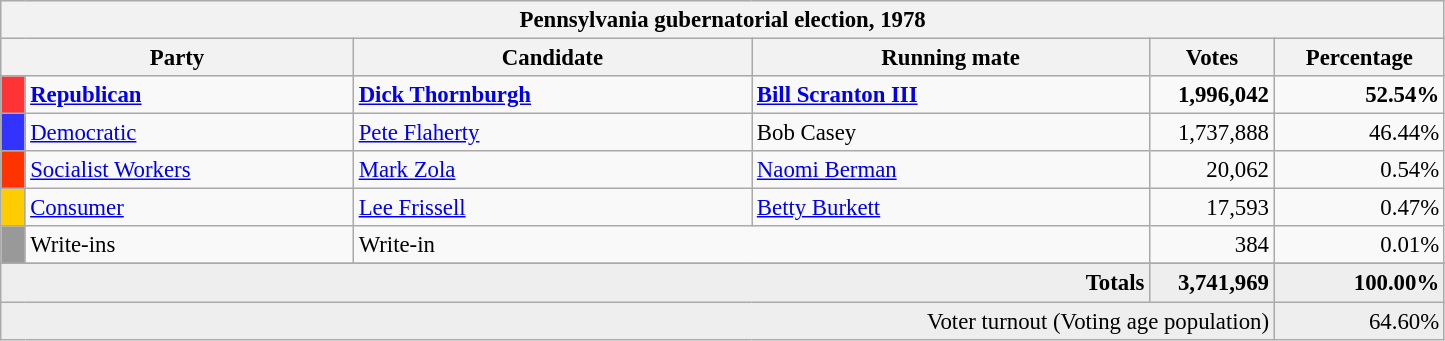<table class="wikitable" style="background: #f9f9f9; font-size: 95%;">
<tr style="background-color:#E9E9E9">
<th colspan="6">Pennsylvania gubernatorial election, 1978</th>
</tr>
<tr bgcolor="#EEEEEE" align="center">
<th colspan="2" style="width: 15em">Party</th>
<th style="width: 17em">Candidate</th>
<th style="width: 17em">Running mate</th>
<th style="width: 5em">Votes</th>
<th style="width: 7em">Percentage</th>
</tr>
<tr>
<th style="background-color:#FF3333; width:3px"></th>
<td style="width: 130px"><strong><a href='#'>Republican</a></strong></td>
<td><strong><a href='#'>Dick Thornburgh</a></strong></td>
<td><strong><a href='#'>Bill Scranton III</a></strong></td>
<td align="right"><strong>1,996,042</strong></td>
<td align="right"><strong>52.54%</strong></td>
</tr>
<tr>
<th style="background-color:#3333FF; width:3px"></th>
<td style="width:130px"><a href='#'>Democratic</a></td>
<td><a href='#'>Pete Flaherty</a></td>
<td>Bob Casey</td>
<td align="right">1,737,888</td>
<td align="right">46.44%</td>
</tr>
<tr>
<th style="background-color:#FF3300; width:3px"></th>
<td style="width:130px"><a href='#'>Socialist Workers</a></td>
<td><a href='#'>Mark Zola</a></td>
<td><a href='#'>Naomi Berman</a></td>
<td align="right">20,062</td>
<td align="right">0.54%</td>
</tr>
<tr>
<th style="background-color:#FFCC00; width:3px"></th>
<td style="width:130px"><a href='#'>Consumer</a></td>
<td><a href='#'>Lee Frissell</a></td>
<td><a href='#'>Betty Burkett</a></td>
<td align="right">17,593</td>
<td align="right">0.47%</td>
</tr>
<tr>
<th style="background-color:#999999; width:3px"></th>
<td style="width:130px">Write-ins</td>
<td colspan="2">Write-in</td>
<td align="right">384</td>
<td align="right">0.01%</td>
</tr>
<tr>
</tr>
<tr bgcolor="#EEEEEE">
<td colspan="4" align="right"><strong>Totals</strong></td>
<td align="right"><strong>3,741,969</strong></td>
<td align="right"><strong>100.00%</strong></td>
</tr>
<tr bgcolor="#EEEEEE">
<td colspan="5" align="right">Voter turnout (Voting age population)</td>
<td colspan="1" align="right">64.60%</td>
</tr>
</table>
